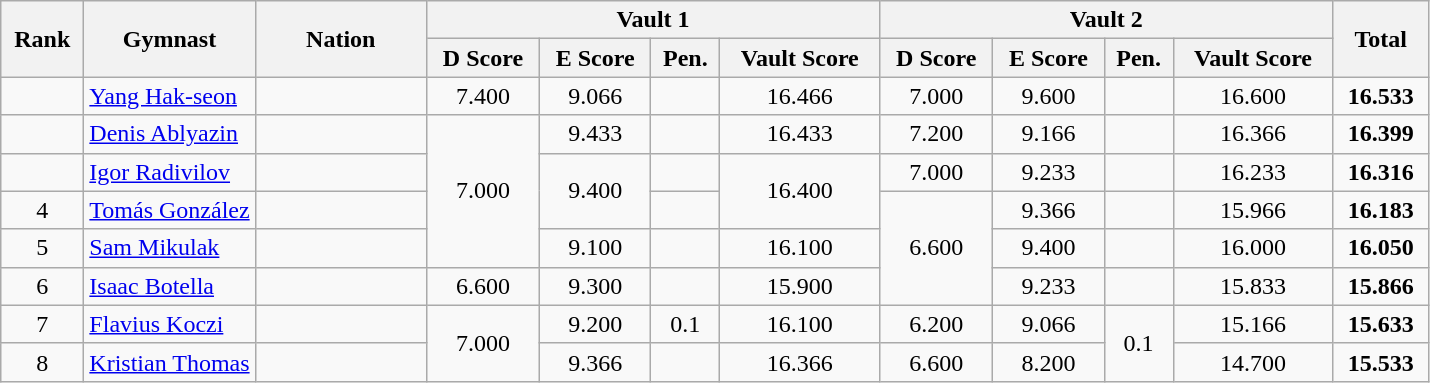<table class="wikitable sortable" style="text-align:center;">
<tr>
<th rowspan="2">Rank</th>
<th rowspan="2" width="12%">Gymnast</th>
<th rowspan="2" width="12%">Nation</th>
<th colspan="4">Vault 1</th>
<th colspan="4">Vault 2</th>
<th rowspan="2">Total</th>
</tr>
<tr>
<th>D Score</th>
<th>E Score</th>
<th>Pen.</th>
<th>Vault Score</th>
<th>D Score</th>
<th>E Score</th>
<th>Pen.</th>
<th>Vault Score</th>
</tr>
<tr>
<td></td>
<td align="left"><a href='#'>Yang Hak-seon</a></td>
<td align="left"></td>
<td>7.400</td>
<td>9.066</td>
<td></td>
<td>16.466</td>
<td>7.000</td>
<td>9.600</td>
<td></td>
<td>16.600</td>
<td><strong>16.533</strong></td>
</tr>
<tr>
<td></td>
<td align="left"><a href='#'>Denis Ablyazin</a></td>
<td align="left"></td>
<td rowspan="4">7.000</td>
<td>9.433</td>
<td></td>
<td>16.433</td>
<td>7.200</td>
<td>9.166</td>
<td></td>
<td>16.366</td>
<td><strong>16.399</strong></td>
</tr>
<tr>
<td></td>
<td align="left"><a href='#'>Igor Radivilov</a></td>
<td align="left"></td>
<td rowspan="2">9.400</td>
<td></td>
<td rowspan="2">16.400</td>
<td>7.000</td>
<td>9.233</td>
<td></td>
<td>16.233</td>
<td><strong>16.316</strong></td>
</tr>
<tr>
<td>4</td>
<td align="left"><a href='#'>Tomás González</a></td>
<td align="left"></td>
<td></td>
<td rowspan="3">6.600</td>
<td>9.366</td>
<td></td>
<td>15.966</td>
<td><strong>16.183</strong></td>
</tr>
<tr>
<td>5</td>
<td align="left"><a href='#'>Sam Mikulak</a></td>
<td align="left"></td>
<td>9.100</td>
<td></td>
<td>16.100</td>
<td>9.400</td>
<td></td>
<td>16.000</td>
<td><strong>16.050</strong></td>
</tr>
<tr>
<td>6</td>
<td align="left"><a href='#'>Isaac Botella</a></td>
<td align="left"></td>
<td>6.600</td>
<td>9.300</td>
<td></td>
<td>15.900</td>
<td>9.233</td>
<td></td>
<td>15.833</td>
<td><strong>15.866</strong></td>
</tr>
<tr>
<td>7</td>
<td align="left"><a href='#'>Flavius Koczi</a></td>
<td align="left"></td>
<td rowspan="2">7.000</td>
<td>9.200</td>
<td>0.1</td>
<td>16.100</td>
<td>6.200</td>
<td>9.066</td>
<td rowspan="2">0.1</td>
<td>15.166</td>
<td><strong>15.633</strong></td>
</tr>
<tr>
<td>8</td>
<td align="left"><a href='#'>Kristian Thomas</a></td>
<td align="left"></td>
<td>9.366</td>
<td></td>
<td>16.366</td>
<td>6.600</td>
<td>8.200</td>
<td>14.700</td>
<td><strong>15.533</strong></td>
</tr>
</table>
